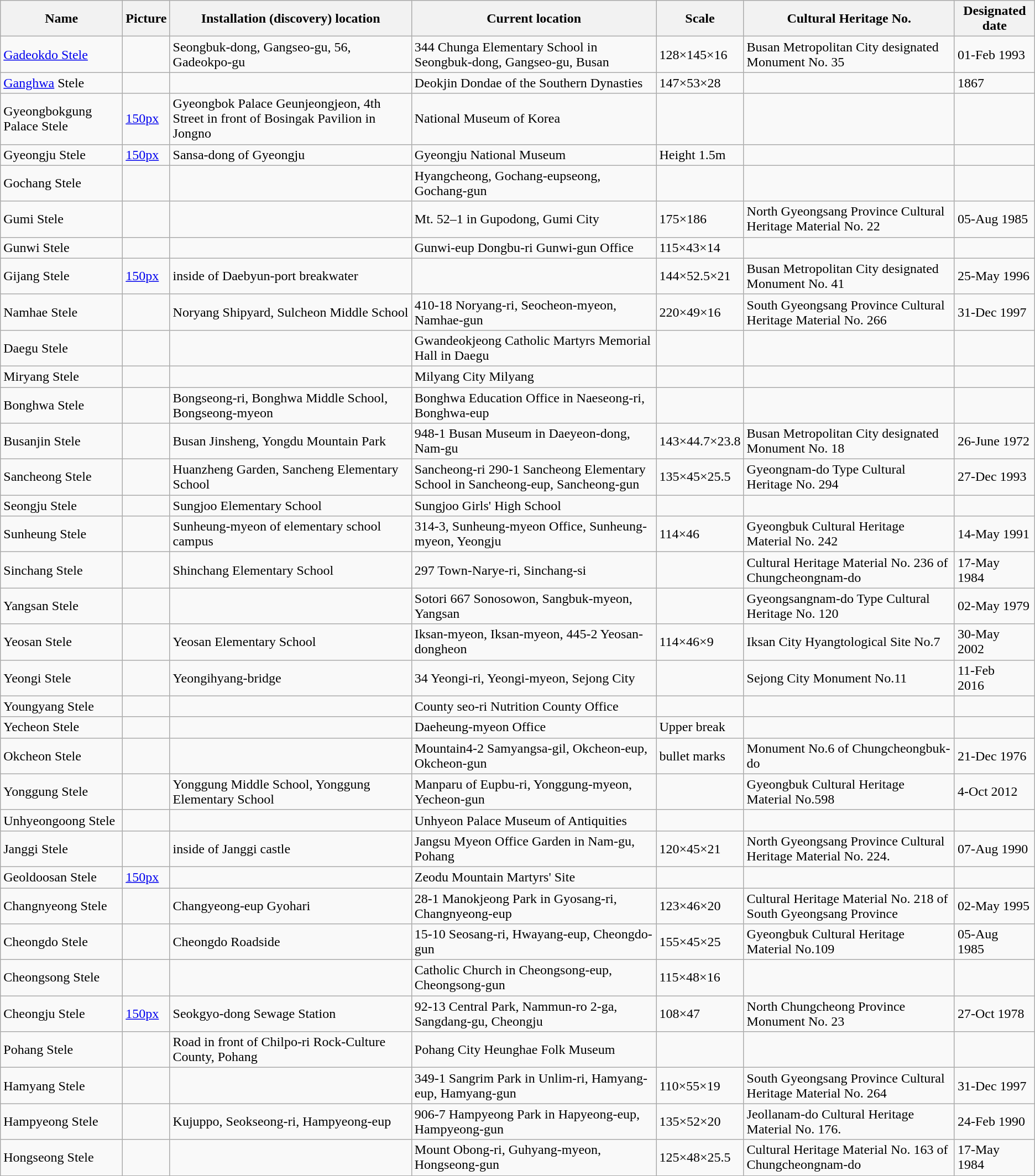<table class="wikitable sortable">
<tr>
<th>Name</th>
<th>Picture</th>
<th>Installation (discovery) location</th>
<th>Current location</th>
<th>Scale</th>
<th>Cultural Heritage No.</th>
<th>Designated date</th>
</tr>
<tr>
<td><a href='#'>Gadeokdo Stele</a></td>
<td></td>
<td>Seongbuk-dong, Gangseo-gu, 56, Gadeokpo-gu</td>
<td>344 Chunga Elementary School in Seongbuk-dong, Gangseo-gu, Busan</td>
<td>128×145×16</td>
<td>Busan Metropolitan City designated Monument No. 35</td>
<td>01-Feb 1993</td>
</tr>
<tr>
<td><a href='#'>Ganghwa</a> Stele</td>
<td></td>
<td></td>
<td>Deokjin Dondae of the Southern Dynasties</td>
<td>147×53×28</td>
<td></td>
<td>1867</td>
</tr>
<tr>
<td>Gyeongbokgung Palace Stele</td>
<td><a href='#'>150px</a></td>
<td>Gyeongbok Palace Geunjeongjeon, 4th Street in front of Bosingak Pavilion in Jongno</td>
<td>National Museum of Korea</td>
<td></td>
<td></td>
<td></td>
</tr>
<tr>
<td>Gyeongju Stele</td>
<td><a href='#'>150px</a></td>
<td>Sansa-dong of Gyeongju</td>
<td>Gyeongju National Museum</td>
<td>Height 1.5m</td>
<td></td>
<td></td>
</tr>
<tr>
<td>Gochang Stele</td>
<td></td>
<td></td>
<td>Hyangcheong, Gochang-eupseong, Gochang-gun</td>
<td></td>
<td></td>
<td></td>
</tr>
<tr>
<td>Gumi Stele</td>
<td></td>
<td></td>
<td>Mt. 52–1 in Gupodong, Gumi City</td>
<td>175×186</td>
<td>North Gyeongsang Province Cultural Heritage Material No. 22</td>
<td>05-Aug 1985</td>
</tr>
<tr>
<td>Gunwi Stele</td>
<td></td>
<td></td>
<td>Gunwi-eup Dongbu-ri Gunwi-gun Office</td>
<td>115×43×14</td>
<td></td>
<td></td>
</tr>
<tr>
<td>Gijang Stele</td>
<td><a href='#'>150px</a></td>
<td>inside of Daebyun-port breakwater</td>
<td></td>
<td>144×52.5×21</td>
<td>Busan Metropolitan City designated Monument No. 41</td>
<td>25-May 1996</td>
</tr>
<tr>
<td>Namhae Stele</td>
<td></td>
<td>Noryang Shipyard, Sulcheon Middle School</td>
<td>410-18 Noryang-ri, Seocheon-myeon, Namhae-gun</td>
<td>220×49×16</td>
<td>South Gyeongsang Province Cultural Heritage Material No. 266</td>
<td>31-Dec 1997</td>
</tr>
<tr>
<td>Daegu Stele</td>
<td></td>
<td></td>
<td>Gwandeokjeong Catholic Martyrs Memorial Hall in Daegu</td>
<td></td>
<td></td>
<td></td>
</tr>
<tr>
<td>Miryang Stele</td>
<td></td>
<td></td>
<td>Milyang City Milyang</td>
<td></td>
<td></td>
<td></td>
</tr>
<tr>
<td>Bonghwa Stele</td>
<td></td>
<td>Bongseong-ri, Bonghwa Middle School, Bongseong-myeon</td>
<td>Bonghwa Education Office in Naeseong-ri, Bonghwa-eup</td>
<td></td>
<td></td>
<td></td>
</tr>
<tr>
<td>Busanjin Stele</td>
<td></td>
<td>Busan Jinsheng, Yongdu Mountain Park</td>
<td>948-1 Busan Museum in Daeyeon-dong, Nam-gu</td>
<td>143×44.7×23.8</td>
<td>Busan Metropolitan City designated Monument No. 18</td>
<td>26-June 1972</td>
</tr>
<tr>
<td>Sancheong Stele</td>
<td></td>
<td>Huanzheng Garden, Sancheng Elementary School</td>
<td>Sancheong-ri 290-1 Sancheong Elementary School in Sancheong-eup, Sancheong-gun</td>
<td>135×45×25.5</td>
<td>Gyeongnam-do Type Cultural Heritage No. 294</td>
<td>27-Dec 1993</td>
</tr>
<tr>
<td>Seongju Stele</td>
<td></td>
<td>Sungjoo Elementary School</td>
<td>Sungjoo Girls' High School</td>
<td></td>
<td></td>
<td></td>
</tr>
<tr>
<td>Sunheung Stele</td>
<td></td>
<td>Sunheung-myeon of elementary school campus</td>
<td>314-3, Sunheung-myeon Office, Sunheung-myeon, Yeongju</td>
<td>114×46</td>
<td>Gyeongbuk Cultural Heritage Material No. 242</td>
<td>14-May 1991</td>
</tr>
<tr>
<td>Sinchang Stele</td>
<td></td>
<td>Shinchang Elementary School</td>
<td>297 Town-Narye-ri, Sinchang-si</td>
<td></td>
<td>Cultural Heritage Material No. 236 of Chungcheongnam-do</td>
<td>17-May<br>1984</td>
</tr>
<tr>
<td>Yangsan Stele</td>
<td></td>
<td></td>
<td>Sotori 667 Sonosowon, Sangbuk-myeon, Yangsan</td>
<td></td>
<td>Gyeongsangnam-do Type Cultural Heritage No. 120</td>
<td>02-May 1979</td>
</tr>
<tr>
<td>Yeosan Stele</td>
<td></td>
<td>Yeosan Elementary School</td>
<td>Iksan-myeon, Iksan-myeon, 445-2 Yeosan-dongheon</td>
<td>114×46×9</td>
<td>Iksan City Hyangtological Site No.7</td>
<td>30-May<br>2002</td>
</tr>
<tr>
<td>Yeongi Stele</td>
<td></td>
<td>Yeongihyang-bridge</td>
<td>34 Yeongi-ri, Yeongi-myeon, Sejong City</td>
<td></td>
<td>Sejong City Monument No.11</td>
<td>11-Feb<br>2016</td>
</tr>
<tr>
<td>Youngyang Stele</td>
<td></td>
<td></td>
<td>County seo-ri Nutrition County Office</td>
<td></td>
<td></td>
<td></td>
</tr>
<tr>
<td>Yecheon Stele</td>
<td></td>
<td></td>
<td>Daeheung-myeon Office</td>
<td>Upper break</td>
<td></td>
<td></td>
</tr>
<tr>
<td>Okcheon Stele</td>
<td></td>
<td></td>
<td>Mountain4-2 Samyangsa-gil, Okcheon-eup, Okcheon-gun</td>
<td>bullet marks</td>
<td>Monument No.6 of Chungcheongbuk-do</td>
<td>21-Dec 1976</td>
</tr>
<tr>
<td>Yonggung Stele</td>
<td></td>
<td>Yonggung Middle School, Yonggung Elementary School</td>
<td>Manparu of Eupbu-ri, Yonggung-myeon, Yecheon-gun</td>
<td></td>
<td>Gyeongbuk Cultural Heritage Material No.598</td>
<td>4-Oct 2012</td>
</tr>
<tr>
<td>Unhyeongoong Stele</td>
<td></td>
<td></td>
<td>Unhyeon Palace Museum of Antiquities</td>
<td></td>
<td></td>
<td></td>
</tr>
<tr>
<td>Janggi Stele</td>
<td></td>
<td>inside of Janggi castle</td>
<td>Jangsu Myeon Office Garden in Nam-gu, Pohang</td>
<td>120×45×21</td>
<td>North Gyeongsang Province Cultural Heritage Material No. 224.</td>
<td>07-Aug 1990</td>
</tr>
<tr>
<td>Geoldoosan Stele</td>
<td><a href='#'>150px</a></td>
<td></td>
<td>Zeodu Mountain Martyrs' Site</td>
<td></td>
<td></td>
<td></td>
</tr>
<tr>
<td>Changnyeong Stele</td>
<td></td>
<td>Changyeong-eup Gyohari</td>
<td>28-1 Manokjeong Park in Gyosang-ri, Changnyeong-eup</td>
<td>123×46×20</td>
<td>Cultural Heritage Material No. 218 of South Gyeongsang Province</td>
<td>02-May 1995</td>
</tr>
<tr>
<td>Cheongdo Stele</td>
<td></td>
<td>Cheongdo Roadside</td>
<td>15-10 Seosang-ri, Hwayang-eup, Cheongdo-gun</td>
<td>155×45×25</td>
<td>Gyeongbuk Cultural Heritage Material No.109</td>
<td>05-Aug<br>1985</td>
</tr>
<tr>
<td>Cheongsong Stele</td>
<td></td>
<td></td>
<td>Catholic Church in Cheongsong-eup, Cheongsong-gun</td>
<td>115×48×16</td>
<td></td>
<td></td>
</tr>
<tr>
<td>Cheongju Stele</td>
<td><a href='#'>150px</a></td>
<td>Seokgyo-dong Sewage Station</td>
<td>92-13 Central Park, Nammun-ro 2-ga, Sangdang-gu, Cheongju</td>
<td>108×47</td>
<td>North Chungcheong Province Monument No. 23</td>
<td>27-Oct 1978</td>
</tr>
<tr>
<td>Pohang Stele</td>
<td></td>
<td>Road in front of Chilpo-ri Rock-Culture County, Pohang</td>
<td>Pohang City Heunghae Folk Museum</td>
<td></td>
<td></td>
<td></td>
</tr>
<tr>
<td>Hamyang Stele</td>
<td></td>
<td></td>
<td>349-1 Sangrim Park in Unlim-ri, Hamyang-eup, Hamyang-gun</td>
<td>110×55×19</td>
<td>South Gyeongsang Province Cultural Heritage Material No. 264</td>
<td>31-Dec 1997</td>
</tr>
<tr>
<td>Hampyeong Stele</td>
<td></td>
<td>Kujuppo, Seokseong-ri, Hampyeong-eup</td>
<td>906-7 Hampyeong Park in Hapyeong-eup, Hampyeong-gun</td>
<td>135×52×20</td>
<td>Jeollanam-do Cultural Heritage Material No. 176.</td>
<td>24-Feb 1990</td>
</tr>
<tr>
<td>Hongseong Stele</td>
<td></td>
<td></td>
<td>Mount Obong-ri, Guhyang-myeon, Hongseong-gun</td>
<td>125×48×25.5</td>
<td>Cultural Heritage Material No. 163 of Chungcheongnam-do</td>
<td>17-May<br>1984</td>
</tr>
<tr>
</tr>
</table>
